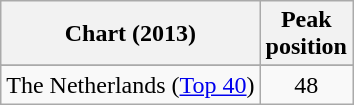<table class="wikitable sortable">
<tr>
<th>Chart (2013)</th>
<th>Peak<br>position</th>
</tr>
<tr>
</tr>
<tr>
</tr>
<tr>
<td>The Netherlands (<a href='#'>Top 40</a>)</td>
<td style="text-align:center;">48</td>
</tr>
</table>
